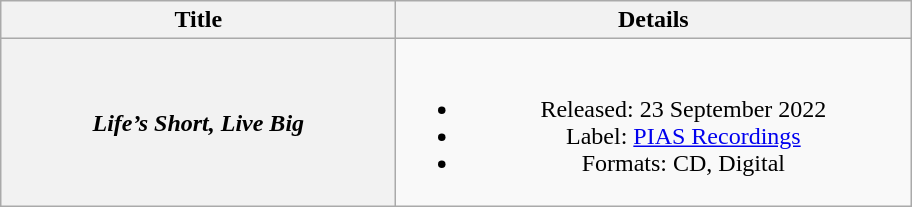<table class="wikitable plainrowheaders" style="text-align:center;">
<tr>
<th scope="col" style="width:16em;">Title</th>
<th scope="col" style="width:21em;">Details</th>
</tr>
<tr>
<th scope="row"><em>Life’s Short, Live Big</em></th>
<td><br><ul><li>Released: 23 September 2022</li><li>Label: <a href='#'>PIAS Recordings</a></li><li>Formats: CD, Digital</li></ul></td>
</tr>
</table>
